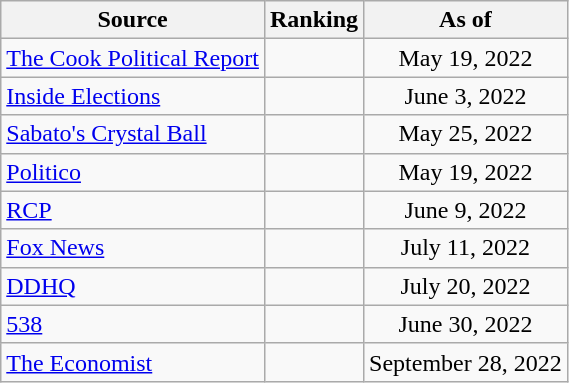<table class="wikitable" style="text-align:center">
<tr>
<th>Source</th>
<th>Ranking</th>
<th>As of</th>
</tr>
<tr>
<td align=left><a href='#'>The Cook Political Report</a></td>
<td></td>
<td>May 19, 2022</td>
</tr>
<tr>
<td align=left><a href='#'>Inside Elections</a></td>
<td></td>
<td>June 3, 2022</td>
</tr>
<tr>
<td align=left><a href='#'>Sabato's Crystal Ball</a></td>
<td></td>
<td>May 25, 2022</td>
</tr>
<tr>
<td align=left><a href='#'>Politico</a></td>
<td></td>
<td>May 19, 2022</td>
</tr>
<tr>
<td align="left"><a href='#'>RCP</a></td>
<td></td>
<td>June 9, 2022</td>
</tr>
<tr>
<td align=left><a href='#'>Fox News</a></td>
<td></td>
<td>July 11, 2022</td>
</tr>
<tr>
<td align="left"><a href='#'>DDHQ</a></td>
<td></td>
<td>July 20, 2022</td>
</tr>
<tr>
<td align="left"><a href='#'>538</a></td>
<td></td>
<td>June 30, 2022</td>
</tr>
<tr>
<td align="left"><a href='#'>The Economist</a></td>
<td></td>
<td>September 28, 2022</td>
</tr>
</table>
